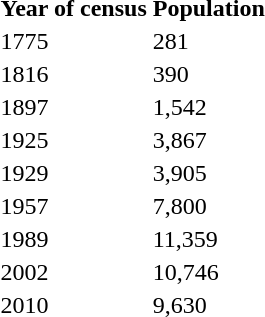<table class="standard" style="white-space:nowrap;">
<tr>
<th>Year of census</th>
<th>Population</th>
</tr>
<tr>
<td>1775</td>
<td> 281</td>
</tr>
<tr>
<td>1816</td>
<td> 390</td>
</tr>
<tr>
<td>1897</td>
<td> 1,542</td>
</tr>
<tr>
<td>1925</td>
<td> 3,867</td>
</tr>
<tr>
<td>1929</td>
<td> 3,905</td>
</tr>
<tr>
<td>1957</td>
<td> 7,800</td>
</tr>
<tr>
<td>1989</td>
<td> 11,359</td>
</tr>
<tr>
<td>2002</td>
<td> 10,746</td>
</tr>
<tr>
<td>2010</td>
<td> 9,630</td>
</tr>
</table>
